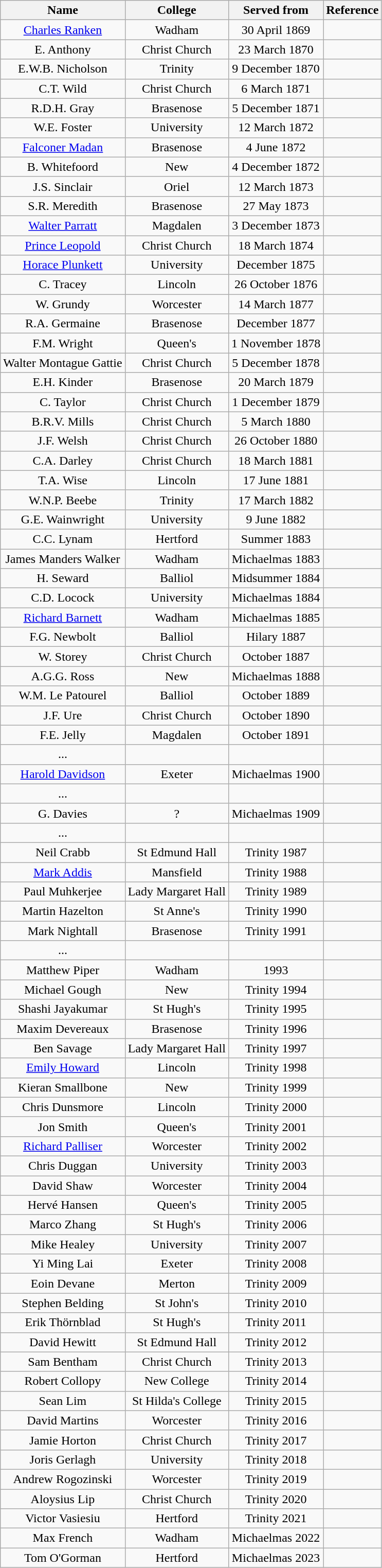<table class="wikitable sortable" style="text-align: center">
<tr>
<th>Name</th>
<th>College</th>
<th>Served from</th>
<th>Reference</th>
</tr>
<tr>
<td><a href='#'>Charles Ranken</a></td>
<td>Wadham</td>
<td>30 April 1869</td>
<td></td>
</tr>
<tr>
<td>E. Anthony</td>
<td>Christ Church</td>
<td>23 March 1870</td>
<td></td>
</tr>
<tr>
<td>E.W.B. Nicholson</td>
<td>Trinity</td>
<td>9 December 1870</td>
<td></td>
</tr>
<tr>
<td>C.T. Wild</td>
<td>Christ Church</td>
<td>6 March 1871</td>
<td></td>
</tr>
<tr>
<td>R.D.H. Gray</td>
<td>Brasenose</td>
<td>5 December 1871</td>
<td></td>
</tr>
<tr>
<td>W.E. Foster</td>
<td>University</td>
<td>12 March 1872</td>
<td></td>
</tr>
<tr>
<td><a href='#'>Falconer Madan</a></td>
<td>Brasenose</td>
<td>4 June 1872</td>
<td></td>
</tr>
<tr>
<td>B. Whitefoord</td>
<td>New</td>
<td>4 December 1872</td>
<td></td>
</tr>
<tr>
<td>J.S. Sinclair</td>
<td>Oriel</td>
<td>12 March 1873</td>
<td></td>
</tr>
<tr>
<td>S.R. Meredith</td>
<td>Brasenose</td>
<td>27 May 1873</td>
<td></td>
</tr>
<tr>
<td><a href='#'>Walter Parratt</a></td>
<td>Magdalen</td>
<td>3 December 1873</td>
<td></td>
</tr>
<tr>
<td><a href='#'>Prince Leopold</a></td>
<td>Christ Church</td>
<td>18 March 1874</td>
<td></td>
</tr>
<tr>
<td><a href='#'>Horace Plunkett</a></td>
<td>University</td>
<td>December 1875</td>
<td></td>
</tr>
<tr>
<td>C. Tracey</td>
<td>Lincoln</td>
<td>26 October 1876</td>
<td></td>
</tr>
<tr>
<td>W. Grundy</td>
<td>Worcester</td>
<td>14 March 1877</td>
<td></td>
</tr>
<tr>
<td>R.A. Germaine</td>
<td>Brasenose</td>
<td>December 1877</td>
<td></td>
</tr>
<tr>
<td>F.M. Wright</td>
<td>Queen's</td>
<td>1 November 1878</td>
<td></td>
</tr>
<tr>
<td>Walter Montague Gattie</td>
<td>Christ Church</td>
<td>5 December 1878</td>
<td></td>
</tr>
<tr>
<td>E.H. Kinder</td>
<td>Brasenose</td>
<td>20 March 1879</td>
<td></td>
</tr>
<tr>
<td>C. Taylor</td>
<td>Christ Church</td>
<td>1 December 1879</td>
<td></td>
</tr>
<tr>
<td>B.R.V. Mills</td>
<td>Christ Church</td>
<td>5 March 1880</td>
<td></td>
</tr>
<tr>
<td>J.F. Welsh</td>
<td>Christ Church</td>
<td>26 October 1880</td>
<td></td>
</tr>
<tr>
<td>C.A. Darley</td>
<td>Christ Church</td>
<td>18 March 1881</td>
<td></td>
</tr>
<tr>
<td>T.A. Wise</td>
<td>Lincoln</td>
<td>17 June 1881</td>
<td></td>
</tr>
<tr>
<td>W.N.P. Beebe</td>
<td>Trinity</td>
<td>17 March 1882</td>
<td></td>
</tr>
<tr>
<td>G.E. Wainwright</td>
<td>University</td>
<td>9 June 1882</td>
<td></td>
</tr>
<tr>
<td>C.C. Lynam</td>
<td>Hertford</td>
<td>Summer 1883</td>
<td></td>
</tr>
<tr>
<td>James Manders Walker</td>
<td>Wadham</td>
<td>Michaelmas 1883</td>
<td></td>
</tr>
<tr>
<td>H. Seward</td>
<td>Balliol</td>
<td>Midsummer 1884</td>
<td></td>
</tr>
<tr>
<td>C.D. Locock</td>
<td>University</td>
<td>Michaelmas 1884</td>
<td></td>
</tr>
<tr>
<td><a href='#'>Richard Barnett</a></td>
<td>Wadham</td>
<td>Michaelmas 1885</td>
<td></td>
</tr>
<tr>
<td>F.G. Newbolt</td>
<td>Balliol</td>
<td>Hilary 1887</td>
<td></td>
</tr>
<tr>
<td>W. Storey</td>
<td>Christ Church</td>
<td>October 1887</td>
<td></td>
</tr>
<tr>
<td>A.G.G. Ross</td>
<td>New</td>
<td>Michaelmas 1888</td>
<td></td>
</tr>
<tr>
<td>W.M. Le Patourel</td>
<td>Balliol</td>
<td>October 1889</td>
<td></td>
</tr>
<tr>
<td>J.F. Ure</td>
<td>Christ Church</td>
<td>October 1890</td>
<td></td>
</tr>
<tr>
<td>F.E. Jelly</td>
<td>Magdalen</td>
<td>October 1891</td>
<td></td>
</tr>
<tr>
<td>...</td>
<td></td>
<td></td>
<td></td>
</tr>
<tr>
<td><a href='#'>Harold Davidson</a></td>
<td>Exeter</td>
<td>Michaelmas 1900</td>
<td></td>
</tr>
<tr>
<td>...</td>
<td></td>
<td></td>
<td></td>
</tr>
<tr>
<td>G. Davies</td>
<td>?</td>
<td>Michaelmas 1909</td>
<td></td>
</tr>
<tr>
<td>...</td>
<td></td>
<td></td>
<td></td>
</tr>
<tr>
<td>Neil Crabb</td>
<td>St Edmund Hall</td>
<td>Trinity 1987</td>
<td></td>
</tr>
<tr>
<td><a href='#'>Mark Addis</a></td>
<td>Mansfield</td>
<td>Trinity 1988</td>
<td></td>
</tr>
<tr>
<td>Paul Muhkerjee</td>
<td>Lady Margaret Hall</td>
<td>Trinity 1989</td>
<td></td>
</tr>
<tr>
<td>Martin Hazelton</td>
<td>St Anne's</td>
<td>Trinity 1990</td>
<td></td>
</tr>
<tr>
<td>Mark Nightall</td>
<td>Brasenose</td>
<td>Trinity 1991</td>
<td></td>
</tr>
<tr>
<td>...</td>
<td></td>
<td></td>
<td></td>
</tr>
<tr>
<td>Matthew Piper</td>
<td>Wadham</td>
<td>1993</td>
<td></td>
</tr>
<tr>
<td>Michael Gough</td>
<td>New</td>
<td>Trinity 1994</td>
<td></td>
</tr>
<tr>
<td>Shashi Jayakumar</td>
<td>St Hugh's</td>
<td>Trinity 1995</td>
<td></td>
</tr>
<tr>
<td>Maxim Devereaux</td>
<td>Brasenose</td>
<td>Trinity 1996</td>
<td></td>
</tr>
<tr>
<td>Ben Savage</td>
<td>Lady Margaret Hall</td>
<td>Trinity 1997</td>
<td></td>
</tr>
<tr>
<td><a href='#'>Emily Howard</a></td>
<td>Lincoln</td>
<td>Trinity 1998</td>
<td></td>
</tr>
<tr>
<td>Kieran Smallbone</td>
<td>New</td>
<td>Trinity 1999</td>
<td></td>
</tr>
<tr>
<td>Chris Dunsmore</td>
<td>Lincoln</td>
<td>Trinity 2000</td>
<td></td>
</tr>
<tr>
<td>Jon Smith</td>
<td>Queen's</td>
<td>Trinity 2001</td>
<td></td>
</tr>
<tr>
<td><a href='#'>Richard Palliser</a></td>
<td>Worcester</td>
<td>Trinity 2002</td>
<td></td>
</tr>
<tr>
<td>Chris Duggan</td>
<td>University</td>
<td>Trinity 2003</td>
<td></td>
</tr>
<tr>
<td>David Shaw</td>
<td>Worcester</td>
<td>Trinity 2004</td>
<td></td>
</tr>
<tr>
<td>Hervé Hansen</td>
<td>Queen's</td>
<td>Trinity 2005</td>
<td></td>
</tr>
<tr>
<td>Marco Zhang</td>
<td>St Hugh's</td>
<td>Trinity 2006</td>
<td></td>
</tr>
<tr>
<td>Mike Healey</td>
<td>University</td>
<td>Trinity 2007</td>
<td></td>
</tr>
<tr>
<td>Yi Ming Lai</td>
<td>Exeter</td>
<td>Trinity 2008</td>
<td></td>
</tr>
<tr>
<td>Eoin Devane</td>
<td>Merton</td>
<td>Trinity 2009</td>
<td></td>
</tr>
<tr>
<td>Stephen Belding</td>
<td>St John's</td>
<td>Trinity 2010</td>
<td></td>
</tr>
<tr>
<td>Erik Thörnblad</td>
<td>St Hugh's</td>
<td>Trinity 2011</td>
<td></td>
</tr>
<tr>
<td>David Hewitt</td>
<td>St Edmund Hall</td>
<td>Trinity 2012</td>
<td></td>
</tr>
<tr>
<td>Sam Bentham</td>
<td>Christ Church</td>
<td>Trinity 2013</td>
<td></td>
</tr>
<tr>
<td>Robert Collopy</td>
<td>New College</td>
<td>Trinity 2014</td>
<td></td>
</tr>
<tr>
<td>Sean Lim</td>
<td>St Hilda's College</td>
<td>Trinity 2015</td>
<td></td>
</tr>
<tr>
<td>David Martins</td>
<td>Worcester</td>
<td>Trinity 2016</td>
<td></td>
</tr>
<tr>
<td>Jamie Horton</td>
<td>Christ Church</td>
<td>Trinity 2017</td>
<td></td>
</tr>
<tr>
<td>Joris Gerlagh</td>
<td>University</td>
<td>Trinity 2018</td>
<td></td>
</tr>
<tr>
<td>Andrew Rogozinski</td>
<td>Worcester</td>
<td>Trinity 2019</td>
<td></td>
</tr>
<tr>
<td>Aloysius Lip</td>
<td>Christ Church</td>
<td>Trinity 2020</td>
<td></td>
</tr>
<tr>
<td>Victor Vasiesiu</td>
<td>Hertford</td>
<td>Trinity 2021</td>
<td></td>
</tr>
<tr>
<td>Max French</td>
<td>Wadham</td>
<td>Michaelmas 2022</td>
<td></td>
</tr>
<tr>
<td>Tom O'Gorman</td>
<td>Hertford</td>
<td>Michaelmas 2023</td>
</tr>
</table>
